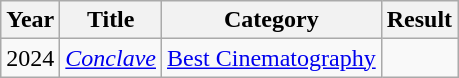<table class="wikitable">
<tr>
<th>Year</th>
<th>Title</th>
<th>Category</th>
<th>Result</th>
</tr>
<tr>
<td>2024</td>
<td><em><a href='#'>Conclave</a></em></td>
<td><a href='#'>Best Cinematography</a></td>
<td></td>
</tr>
</table>
